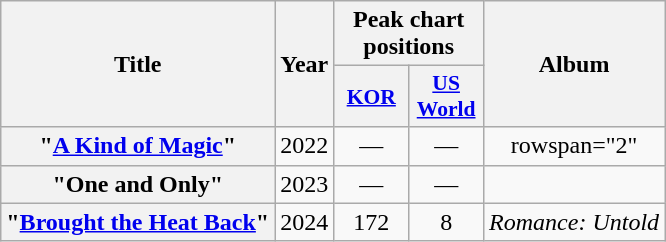<table class="wikitable plainrowheaders" style="text-align:center;">
<tr>
<th scope="col" rowspan="2">Title</th>
<th scope="col" rowspan="2">Year</th>
<th scope="col" colspan="2">Peak chart positions</th>
<th scope="col" rowspan="2">Album</th>
</tr>
<tr>
<th scope="col" style="width:3em;font-size:90%;"><a href='#'>KOR</a><br></th>
<th scope="col" style="width:3em;font-size:90%;"><a href='#'>US<br>World</a><br></th>
</tr>
<tr>
<th scope="row">"<a href='#'>A Kind of Magic</a>"</th>
<td>2022</td>
<td>—</td>
<td>—</td>
<td>rowspan="2" </td>
</tr>
<tr>
<th scope="row">"One and Only"</th>
<td>2023</td>
<td>—</td>
<td>—</td>
</tr>
<tr>
<th scope="row">"<a href='#'>Brought the Heat Back</a>"<br></th>
<td>2024</td>
<td>172</td>
<td>8</td>
<td><em>Romance: Untold</em></td>
</tr>
</table>
